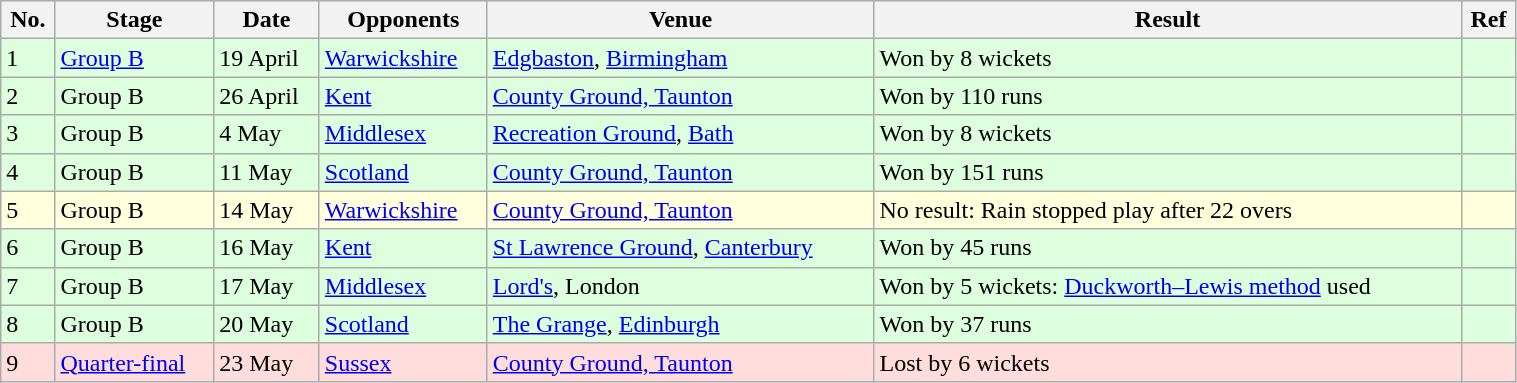<table class="wikitable" width="80%">
<tr bgcolor="#efefef">
<th scope="col">No.</th>
<th scope="col">Stage</th>
<th scope="col">Date</th>
<th scope="col">Opponents</th>
<th scope="col">Venue</th>
<th scope="col">Result</th>
<th scope="col">Ref</th>
</tr>
<tr bgcolor="#ddffdd">
<td>1</td>
<td><a href='#'>Group B</a></td>
<td>19 April</td>
<td><a href='#'>Warwickshire</a></td>
<td><a href='#'>Edgbaston</a>, <a href='#'>Birmingham</a></td>
<td>Won by 8 wickets</td>
<td></td>
</tr>
<tr bgcolor="#ddffdd">
<td>2</td>
<td>Group B</td>
<td>26 April</td>
<td><a href='#'>Kent</a></td>
<td><a href='#'>County Ground, Taunton</a></td>
<td>Won by 110 runs</td>
<td></td>
</tr>
<tr bgcolor="#ddffdd">
<td>3</td>
<td>Group B</td>
<td>4 May</td>
<td><a href='#'>Middlesex</a></td>
<td><a href='#'>Recreation Ground</a>, <a href='#'>Bath</a></td>
<td>Won by 8 wickets</td>
<td></td>
</tr>
<tr bgcolor="#ddffdd">
<td>4</td>
<td>Group B</td>
<td>11 May</td>
<td><a href='#'>Scotland</a></td>
<td><a href='#'>County Ground, Taunton</a></td>
<td>Won by 151 runs</td>
<td></td>
</tr>
<tr bgcolor="#ffffdd">
<td>5</td>
<td>Group B</td>
<td>14 May</td>
<td><a href='#'>Warwickshire</a></td>
<td><a href='#'>County Ground, Taunton</a></td>
<td>No result: Rain stopped play after 22 overs</td>
<td></td>
</tr>
<tr bgcolor="#ddffdd">
<td>6</td>
<td>Group B</td>
<td>16 May</td>
<td><a href='#'>Kent</a></td>
<td><a href='#'>St Lawrence Ground</a>, <a href='#'>Canterbury</a></td>
<td>Won by 45 runs</td>
<td></td>
</tr>
<tr bgcolor="#ddffdd">
<td>7</td>
<td>Group B</td>
<td>17 May</td>
<td><a href='#'>Middlesex</a></td>
<td><a href='#'>Lord's</a>, London</td>
<td>Won by 5 wickets: <a href='#'>Duckworth–Lewis method</a> used</td>
<td></td>
</tr>
<tr bgcolor="#ddffdd">
<td>8</td>
<td>Group B</td>
<td>20 May</td>
<td><a href='#'>Scotland</a></td>
<td><a href='#'>The Grange</a>, <a href='#'>Edinburgh</a></td>
<td>Won by 37 runs</td>
<td></td>
</tr>
<tr bgcolor="#ffdddd">
<td>9</td>
<td><a href='#'>Quarter-final</a></td>
<td>23 May</td>
<td><a href='#'>Sussex</a></td>
<td><a href='#'>County Ground, Taunton</a></td>
<td>Lost by 6 wickets</td>
<td></td>
</tr>
</table>
